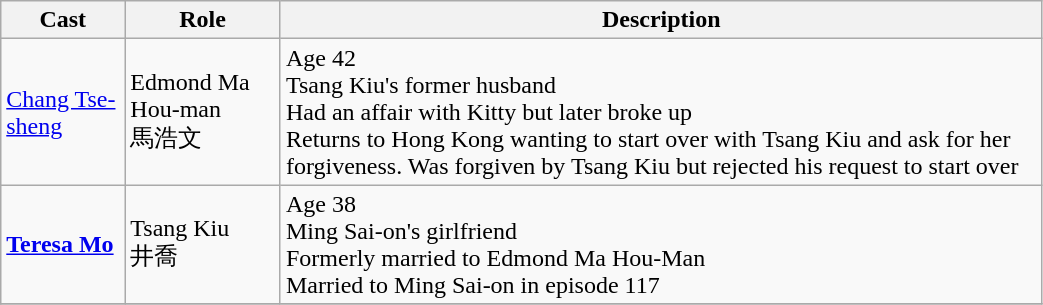<table class="wikitable" width="55%">
<tr>
<th>Cast</th>
<th>Role</th>
<th>Description</th>
</tr>
<tr>
<td><a href='#'>Chang Tse-sheng</a></td>
<td>Edmond Ma Hou-man <br> 馬浩文</td>
<td>Age 42<br>Tsang Kiu's former husband <br> Had an affair with Kitty but later broke up<br>Returns to Hong Kong wanting to start over with Tsang Kiu and ask for her forgiveness. Was forgiven by Tsang Kiu but rejected his request to start over</td>
</tr>
<tr>
<td><strong><a href='#'>Teresa Mo</a></strong></td>
<td>Tsang Kiu <br> 井喬</td>
<td>Age 38<br>Ming Sai-on's girlfriend<br>Formerly married to Edmond Ma Hou-Man<br>Married to Ming Sai-on in episode 117</td>
</tr>
<tr>
</tr>
</table>
